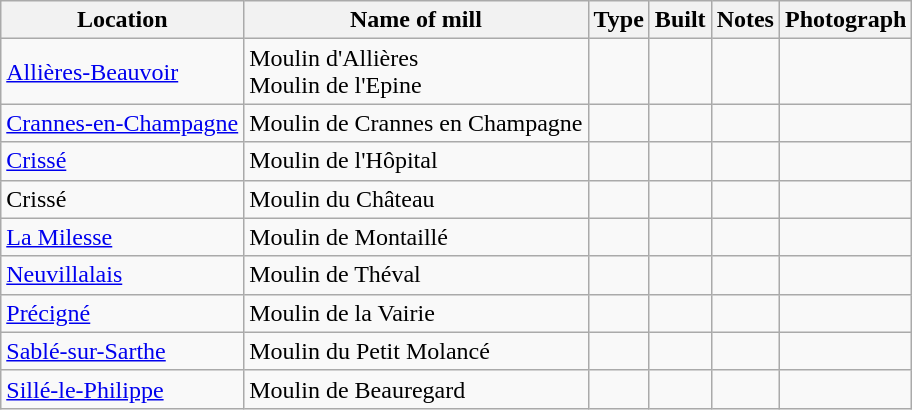<table class="wikitable">
<tr>
<th>Location</th>
<th>Name of mill</th>
<th>Type</th>
<th>Built</th>
<th>Notes</th>
<th>Photograph</th>
</tr>
<tr>
<td><a href='#'>Allières-Beauvoir</a></td>
<td>Moulin d'Allières<br>Moulin de l'Epine</td>
<td></td>
<td></td>
<td></td>
<td></td>
</tr>
<tr>
<td><a href='#'>Crannes-en-Champagne</a></td>
<td>Moulin de Crannes en Champagne</td>
<td></td>
<td></td>
<td></td>
<td></td>
</tr>
<tr>
<td><a href='#'>Crissé</a></td>
<td>Moulin de l'Hôpital</td>
<td></td>
<td></td>
<td></td>
<td></td>
</tr>
<tr>
<td>Crissé</td>
<td>Moulin du Château</td>
<td></td>
<td></td>
<td></td>
<td></td>
</tr>
<tr>
<td><a href='#'>La Milesse</a></td>
<td>Moulin de Montaillé</td>
<td></td>
<td></td>
<td></td>
<td></td>
</tr>
<tr>
<td><a href='#'>Neuvillalais</a></td>
<td>Moulin de Théval</td>
<td></td>
<td></td>
<td></td>
<td></td>
</tr>
<tr>
<td><a href='#'>Précigné</a></td>
<td>Moulin de la Vairie</td>
<td></td>
<td></td>
<td></td>
<td></td>
</tr>
<tr>
<td><a href='#'>Sablé-sur-Sarthe</a></td>
<td>Moulin du Petit Molancé</td>
<td></td>
<td></td>
<td></td>
<td></td>
</tr>
<tr>
<td><a href='#'>Sillé-le-Philippe</a></td>
<td>Moulin de Beauregard</td>
<td></td>
<td></td>
<td></td>
<td></td>
</tr>
</table>
